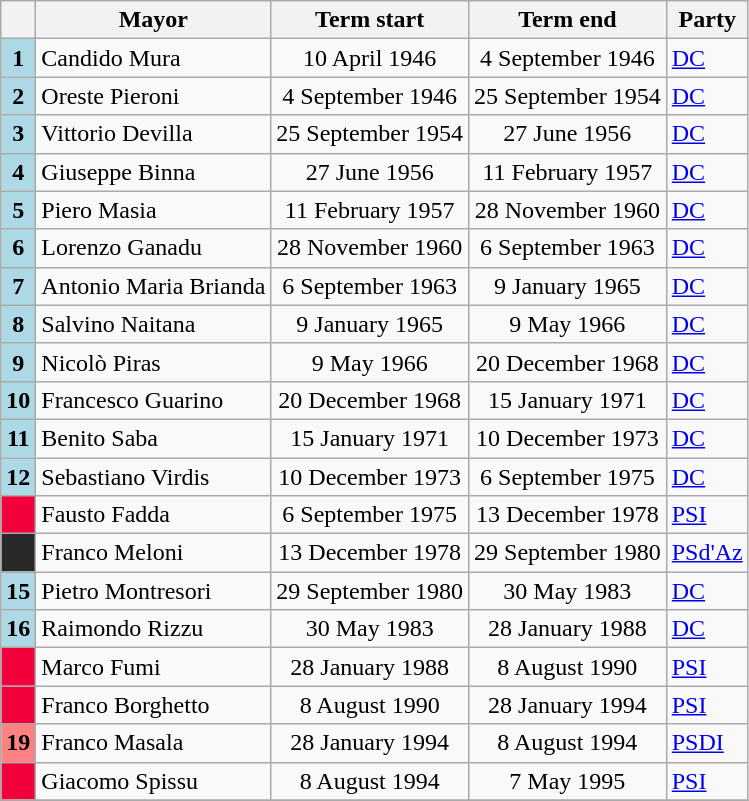<table class="wikitable">
<tr>
<th class=unsortable> </th>
<th>Mayor</th>
<th>Term start</th>
<th>Term end</th>
<th>Party</th>
</tr>
<tr>
<th style="background:#ADD8E6;">1</th>
<td>Candido Mura</td>
<td align=center>10 April 1946</td>
<td align=center>4 September 1946</td>
<td><a href='#'>DC</a></td>
</tr>
<tr>
<th style="background:#ADD8E6;">2</th>
<td>Oreste Pieroni</td>
<td align=center>4 September 1946</td>
<td align=center>25 September 1954</td>
<td><a href='#'>DC</a></td>
</tr>
<tr>
<th style="background:#ADD8E6;">3</th>
<td>Vittorio Devilla</td>
<td align=center>25 September 1954</td>
<td align=center>27 June 1956</td>
<td><a href='#'>DC</a></td>
</tr>
<tr>
<th style="background:#ADD8E6;">4</th>
<td>Giuseppe Binna</td>
<td align=center>27 June 1956</td>
<td align=center>11 February 1957</td>
<td><a href='#'>DC</a></td>
</tr>
<tr>
<th style="background:#ADD8E6;">5</th>
<td>Piero Masia</td>
<td align=center>11 February 1957</td>
<td align=center>28 November 1960</td>
<td><a href='#'>DC</a></td>
</tr>
<tr>
<th style="background:#ADD8E6;">6</th>
<td>Lorenzo Ganadu</td>
<td align=center>28 November 1960</td>
<td align=center>6 September 1963</td>
<td><a href='#'>DC</a></td>
</tr>
<tr>
<th style="background:#ADD8E6;">7</th>
<td>Antonio Maria Brianda</td>
<td align=center>6 September 1963</td>
<td align=center>9 January 1965</td>
<td><a href='#'>DC</a></td>
</tr>
<tr>
<th style="background:#ADD8E6;">8</th>
<td>Salvino Naitana</td>
<td align=center>9 January 1965</td>
<td align=center>9 May 1966</td>
<td><a href='#'>DC</a></td>
</tr>
<tr>
<th style="background:#ADD8E6;">9</th>
<td>Nicolò Piras</td>
<td align=center>9 May 1966</td>
<td align=center>20 December 1968</td>
<td><a href='#'>DC</a></td>
</tr>
<tr>
<th style="background:#ADD8E6;">10</th>
<td>Francesco Guarino</td>
<td align=center>20 December 1968</td>
<td align=center>15 January 1971</td>
<td><a href='#'>DC</a></td>
</tr>
<tr>
<th style="background:#ADD8E6;">11</th>
<td>Benito Saba</td>
<td align=center>15 January 1971</td>
<td align=center>10 December 1973</td>
<td><a href='#'>DC</a></td>
</tr>
<tr>
<th style="background:#ADD8E6;">12</th>
<td>Sebastiano Virdis</td>
<td align=center>10 December 1973</td>
<td align=center>6 September 1975</td>
<td><a href='#'>DC</a></td>
</tr>
<tr>
<th style="background:#F2003C;"></th>
<td>Fausto Fadda</td>
<td align=center>6 September 1975</td>
<td align=center>13 December 1978</td>
<td><a href='#'>PSI</a></td>
</tr>
<tr>
<th style="background:#282828;"></th>
<td>Franco Meloni</td>
<td align=center>13 December 1978</td>
<td align=center>29 September 1980</td>
<td><a href='#'>PSd'Az</a></td>
</tr>
<tr>
<th style="background:#ADD8E6;">15</th>
<td>Pietro Montresori</td>
<td align=center>29 September 1980</td>
<td align=center>30 May 1983</td>
<td><a href='#'>DC</a></td>
</tr>
<tr>
<th style="background:#ADD8E6;">16</th>
<td>Raimondo Rizzu</td>
<td align=center>30 May 1983</td>
<td align=center>28 January 1988</td>
<td><a href='#'>DC</a></td>
</tr>
<tr>
<th style="background:#F2003C;"></th>
<td>Marco Fumi</td>
<td align=center>28 January 1988</td>
<td align=center>8 August 1990</td>
<td><a href='#'>PSI</a></td>
</tr>
<tr>
<th style="background:#F2003C;"></th>
<td>Franco Borghetto</td>
<td align=center>8 August 1990</td>
<td align=center>28 January 1994</td>
<td><a href='#'>PSI</a></td>
</tr>
<tr>
<th style="background:#FF8282;">19</th>
<td>Franco Masala</td>
<td align=center>28 January 1994</td>
<td align=center>8 August 1994</td>
<td><a href='#'>PSDI</a></td>
</tr>
<tr>
<th style="background:#F2003C;"></th>
<td>Giacomo Spissu</td>
<td align=center>8 August 1994</td>
<td align=center>7 May 1995</td>
<td><a href='#'>PSI</a></td>
</tr>
<tr>
</tr>
</table>
